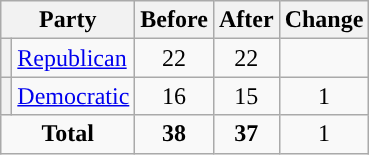<table class="wikitable" style="text-align:center;">
<tr>
<th colspan="2">Party</th>
<th>Before</th>
<th>After</th>
<th>Change</th>
</tr>
<tr>
<th style="background-color:"></th>
<td style="text-align:left;"><a href='#'>Republican</a></td>
<td>22</td>
<td>22</td>
<td></td>
</tr>
<tr>
<th style="background-color:"></th>
<td style="text-align:left;"><a href='#'>Democratic</a></td>
<td>16</td>
<td>15</td>
<td> 1</td>
</tr>
<tr>
<td colspan="2"><strong>Total</strong></td>
<td><strong>38</strong></td>
<td><strong>37</strong></td>
<td> 1</td>
</tr>
</table>
